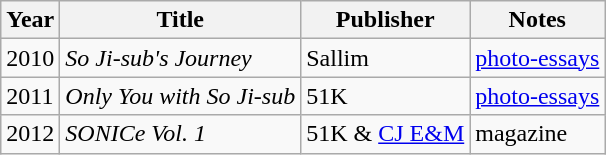<table class="wikitable sortable">
<tr>
<th>Year</th>
<th>Title</th>
<th>Publisher</th>
<th>Notes</th>
</tr>
<tr>
<td>2010</td>
<td><em>So Ji-sub's Journey</em> </td>
<td>Sallim</td>
<td><a href='#'>photo-essays</a></td>
</tr>
<tr>
<td>2011</td>
<td><em>Only You with So Ji-sub</em> </td>
<td>51K</td>
<td><a href='#'>photo-essays</a></td>
</tr>
<tr>
<td>2012</td>
<td><em>SONICe Vol. 1</em></td>
<td>51K & <a href='#'>CJ E&M</a></td>
<td>magazine</td>
</tr>
</table>
